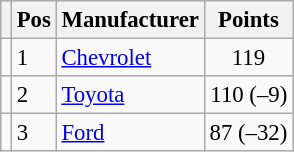<table class="wikitable" style="font-size: 95%;">
<tr>
<th></th>
<th>Pos</th>
<th>Manufacturer</th>
<th>Points</th>
</tr>
<tr>
<td align="left"></td>
<td>1</td>
<td><a href='#'>Chevrolet</a></td>
<td style="text-align:center;">119</td>
</tr>
<tr>
<td align="left"></td>
<td>2</td>
<td><a href='#'>Toyota</a></td>
<td style="text-align:right;">110 (–9)</td>
</tr>
<tr>
<td align="left"></td>
<td>3</td>
<td><a href='#'>Ford</a></td>
<td style="text-align:right;">87 (–32)</td>
</tr>
</table>
